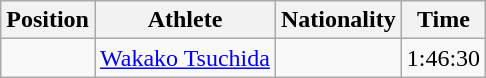<table class="wikitable sortable">
<tr>
<th>Position</th>
<th>Athlete</th>
<th>Nationality</th>
<th>Time</th>
</tr>
<tr>
<td align=center></td>
<td><a href='#'>Wakako Tsuchida</a></td>
<td></td>
<td>1:46:30</td>
</tr>
</table>
